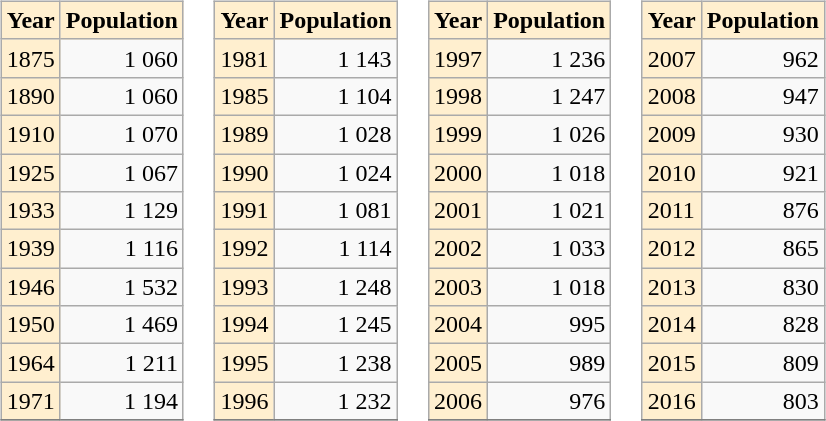<table>
<tr>
<td valign="top"><br><table class="wikitable" style="border: 1pt grey solid">
<tr>
<th style="background:#ffefcf;">Year</th>
<th style="background:#ffefcf;">Population</th>
</tr>
<tr>
<td style="background:#ffefcf">1875</td>
<td align=right>1 060</td>
</tr>
<tr>
<td style="background:#ffefcf">1890</td>
<td align=right>1 060</td>
</tr>
<tr>
<td style="background:#ffefcf">1910</td>
<td align=right>1 070</td>
</tr>
<tr>
<td style="background:#ffefcf">1925</td>
<td align=right>1 067</td>
</tr>
<tr>
<td style="background:#ffefcf">1933</td>
<td align=right>1 129</td>
</tr>
<tr>
<td style="background:#ffefcf">1939</td>
<td align=right>1 116</td>
</tr>
<tr>
<td style="background:#ffefcf">1946</td>
<td align=right>1 532</td>
</tr>
<tr>
<td style="background:#ffefcf">1950</td>
<td align=right>1 469</td>
</tr>
<tr>
<td style="background:#ffefcf">1964</td>
<td align=right>1 211</td>
</tr>
<tr>
<td style="background:#ffefcf">1971</td>
<td align=right>1 194</td>
</tr>
<tr>
</tr>
</table>
</td>
<td valign="top"><br><table class="wikitable" style="border: 1pt grey solid">
<tr>
<th style="background:#ffefcf;">Year</th>
<th style="background:#ffefcf;">Population</th>
</tr>
<tr>
<td style="background:#ffefcf">1981</td>
<td align=right>1 143</td>
</tr>
<tr>
<td style="background:#ffefcf">1985</td>
<td align=right>1 104</td>
</tr>
<tr>
<td style="background:#ffefcf">1989</td>
<td align=right>1 028</td>
</tr>
<tr>
<td style="background:#ffefcf">1990</td>
<td align=right>1 024</td>
</tr>
<tr>
<td style="background:#ffefcf">1991</td>
<td align=right>1 081</td>
</tr>
<tr>
<td style="background:#ffefcf">1992</td>
<td align=right>1 114</td>
</tr>
<tr>
<td style="background:#ffefcf">1993</td>
<td align=right>1 248</td>
</tr>
<tr>
<td style="background:#ffefcf">1994</td>
<td align=right>1 245</td>
</tr>
<tr>
<td style="background:#ffefcf">1995</td>
<td align=right>1 238</td>
</tr>
<tr>
<td style="background:#ffefcf">1996</td>
<td align=right>1 232</td>
</tr>
<tr>
</tr>
</table>
</td>
<td valign="top"><br><table class="wikitable" style="border: 1pt grey solid">
<tr>
<th style="background:#ffefcf;">Year</th>
<th style="background:#ffefcf;">Population</th>
</tr>
<tr>
<td style="background:#ffefcf">1997</td>
<td align=right>1 236</td>
</tr>
<tr>
<td style="background:#ffefcf">1998</td>
<td align=right>1 247</td>
</tr>
<tr>
<td style="background:#ffefcf">1999</td>
<td align=right>1 026</td>
</tr>
<tr>
<td style="background:#ffefcf">2000</td>
<td align=right>1 018</td>
</tr>
<tr>
<td style="background:#ffefcf">2001</td>
<td align=right>1 021</td>
</tr>
<tr>
<td style="background:#ffefcf">2002</td>
<td align=right>1 033</td>
</tr>
<tr>
<td style="background:#ffefcf">2003</td>
<td align=right>1 018</td>
</tr>
<tr>
<td style="background:#ffefcf">2004</td>
<td align=right>995</td>
</tr>
<tr>
<td style="background:#ffefcf">2005</td>
<td align=right>989</td>
</tr>
<tr>
<td style="background:#ffefcf">2006</td>
<td align=right>976</td>
</tr>
<tr>
</tr>
</table>
</td>
<td valign="top"><br><table class="wikitable" style="border: 1pt grey solid">
<tr>
<th style="background:#ffefcf;">Year</th>
<th style="background:#ffefcf;">Population</th>
</tr>
<tr>
<td style="background:#ffefcf">2007</td>
<td align=right>962</td>
</tr>
<tr>
<td style="background:#ffefcf">2008</td>
<td align=right>947</td>
</tr>
<tr>
<td style="background:#ffefcf">2009</td>
<td align=right>930</td>
</tr>
<tr>
<td style="background:#ffefcf">2010</td>
<td align=right>921</td>
</tr>
<tr>
<td style="background:#ffefcf">2011</td>
<td align=right>876</td>
</tr>
<tr>
<td style="background:#ffefcf">2012</td>
<td align=right>865</td>
</tr>
<tr>
<td style="background:#ffefcf">2013</td>
<td align=right>830</td>
</tr>
<tr>
<td style="background:#ffefcf">2014</td>
<td align=right>828</td>
</tr>
<tr>
<td style="background:#ffefcf">2015</td>
<td align=right>809</td>
</tr>
<tr>
<td style="background:#ffefcf">2016</td>
<td align=right>803</td>
</tr>
<tr>
</tr>
</table>
</td>
</tr>
</table>
